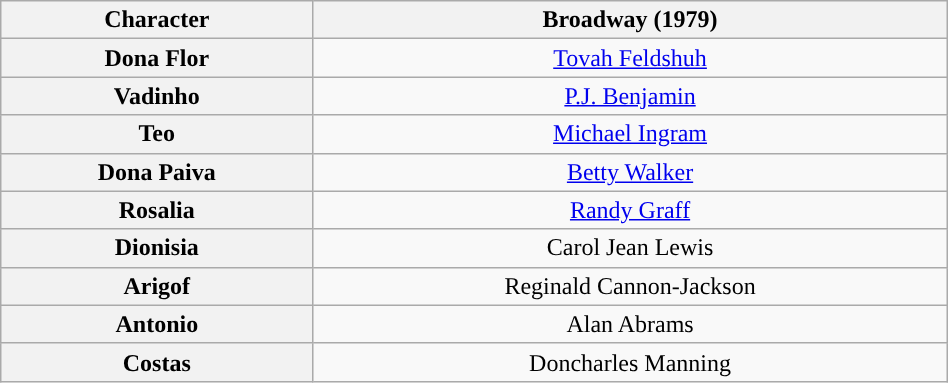<table class="wikitable" style="width:50%; text-align:center">
<tr>
<th scope="col">Character</th>
<th>Broadway (1979)</th>
</tr>
<tr>
<th>Dona Flor</th>
<td colspan="1"><a href='#'>Tovah Feldshuh</a></td>
</tr>
<tr>
<th>Vadinho</th>
<td colspan="1”"><a href='#'>P.J. Benjamin</a></td>
</tr>
<tr>
<th>Teo</th>
<td colspan="1”"><a href='#'>Michael Ingram</a></td>
</tr>
<tr>
<th>Dona Paiva</th>
<td colspan="1"><a href='#'>Betty Walker</a></td>
</tr>
<tr>
<th>Rosalia</th>
<td colspan="1"><a href='#'>Randy Graff</a></td>
</tr>
<tr>
<th>Dionisia</th>
<td colspan="1">Carol Jean Lewis</td>
</tr>
<tr>
<th>Arigof</th>
<td colspan="1">Reginald Cannon-Jackson</td>
</tr>
<tr>
<th>Antonio</th>
<td colspan="1">Alan Abrams</td>
</tr>
<tr>
<th>Costas</th>
<td colspan="1">Doncharles Manning</td>
</tr>
</table>
